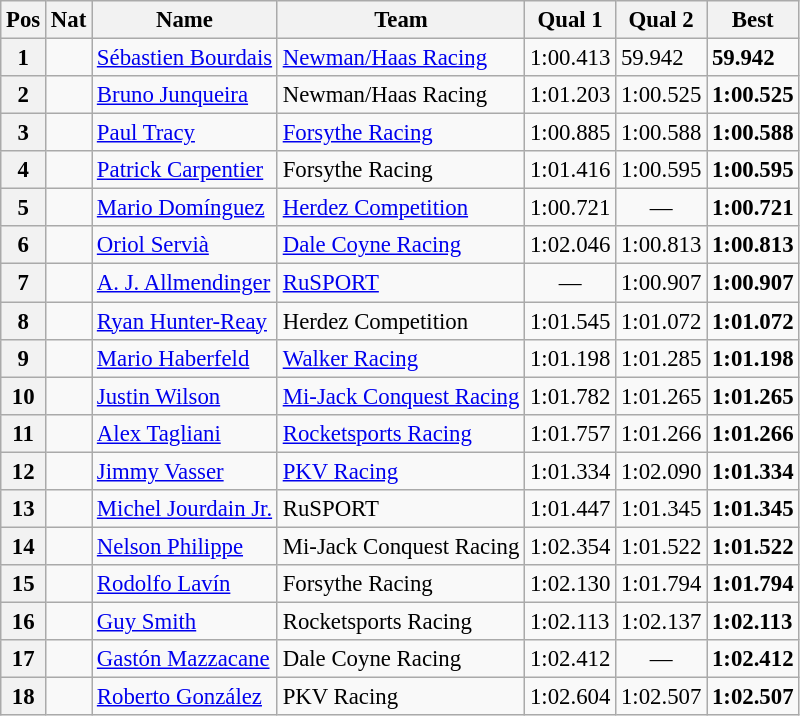<table class="wikitable" style="font-size: 95%;">
<tr>
<th>Pos</th>
<th>Nat</th>
<th>Name</th>
<th>Team</th>
<th>Qual 1</th>
<th>Qual 2</th>
<th>Best</th>
</tr>
<tr>
<th>1</th>
<td></td>
<td><a href='#'>Sébastien Bourdais</a></td>
<td><a href='#'>Newman/Haas Racing</a></td>
<td>1:00.413</td>
<td>59.942</td>
<td><strong>59.942</strong></td>
</tr>
<tr>
<th>2</th>
<td></td>
<td><a href='#'>Bruno Junqueira</a></td>
<td>Newman/Haas Racing</td>
<td>1:01.203</td>
<td>1:00.525</td>
<td><strong>1:00.525</strong></td>
</tr>
<tr>
<th>3</th>
<td></td>
<td><a href='#'>Paul Tracy</a></td>
<td><a href='#'>Forsythe Racing</a></td>
<td>1:00.885</td>
<td>1:00.588</td>
<td><strong>1:00.588</strong></td>
</tr>
<tr>
<th>4</th>
<td></td>
<td><a href='#'>Patrick Carpentier</a></td>
<td>Forsythe Racing</td>
<td>1:01.416</td>
<td>1:00.595</td>
<td><strong>1:00.595</strong></td>
</tr>
<tr>
<th>5</th>
<td></td>
<td><a href='#'>Mario Domínguez</a></td>
<td><a href='#'>Herdez Competition</a></td>
<td>1:00.721</td>
<td align="center">—</td>
<td><strong>1:00.721</strong></td>
</tr>
<tr>
<th>6</th>
<td></td>
<td><a href='#'>Oriol Servià</a></td>
<td><a href='#'>Dale Coyne Racing</a></td>
<td>1:02.046</td>
<td>1:00.813</td>
<td><strong>1:00.813</strong></td>
</tr>
<tr>
<th>7</th>
<td></td>
<td><a href='#'>A. J. Allmendinger</a></td>
<td><a href='#'>RuSPORT</a></td>
<td align="center">—</td>
<td>1:00.907</td>
<td><strong>1:00.907</strong></td>
</tr>
<tr>
<th>8</th>
<td></td>
<td><a href='#'>Ryan Hunter-Reay</a></td>
<td>Herdez Competition</td>
<td>1:01.545</td>
<td>1:01.072</td>
<td><strong>1:01.072</strong></td>
</tr>
<tr>
<th>9</th>
<td></td>
<td><a href='#'>Mario Haberfeld</a></td>
<td><a href='#'>Walker Racing</a></td>
<td>1:01.198</td>
<td>1:01.285</td>
<td><strong>1:01.198</strong></td>
</tr>
<tr>
<th>10</th>
<td></td>
<td><a href='#'>Justin Wilson</a></td>
<td><a href='#'>Mi-Jack Conquest Racing</a></td>
<td>1:01.782</td>
<td>1:01.265</td>
<td><strong>1:01.265</strong></td>
</tr>
<tr>
<th>11</th>
<td></td>
<td><a href='#'>Alex Tagliani</a></td>
<td><a href='#'>Rocketsports Racing</a></td>
<td>1:01.757</td>
<td>1:01.266</td>
<td><strong>1:01.266</strong></td>
</tr>
<tr>
<th>12</th>
<td></td>
<td><a href='#'>Jimmy Vasser</a></td>
<td><a href='#'>PKV Racing</a></td>
<td>1:01.334</td>
<td>1:02.090</td>
<td><strong>1:01.334</strong></td>
</tr>
<tr>
<th>13</th>
<td></td>
<td><a href='#'>Michel Jourdain Jr.</a></td>
<td>RuSPORT</td>
<td>1:01.447</td>
<td>1:01.345</td>
<td><strong>1:01.345</strong></td>
</tr>
<tr>
<th>14</th>
<td></td>
<td><a href='#'>Nelson Philippe</a></td>
<td>Mi-Jack Conquest Racing</td>
<td>1:02.354</td>
<td>1:01.522</td>
<td><strong>1:01.522</strong></td>
</tr>
<tr>
<th>15</th>
<td></td>
<td><a href='#'>Rodolfo Lavín</a></td>
<td>Forsythe Racing</td>
<td>1:02.130</td>
<td>1:01.794</td>
<td><strong>1:01.794</strong></td>
</tr>
<tr>
<th>16</th>
<td></td>
<td><a href='#'>Guy Smith</a></td>
<td>Rocketsports Racing</td>
<td>1:02.113</td>
<td>1:02.137</td>
<td><strong>1:02.113</strong></td>
</tr>
<tr>
<th>17</th>
<td></td>
<td><a href='#'>Gastón Mazzacane</a></td>
<td>Dale Coyne Racing</td>
<td>1:02.412</td>
<td align="center">—</td>
<td><strong>1:02.412</strong></td>
</tr>
<tr>
<th>18</th>
<td></td>
<td><a href='#'>Roberto González</a></td>
<td>PKV Racing</td>
<td>1:02.604</td>
<td>1:02.507</td>
<td><strong>1:02.507</strong></td>
</tr>
</table>
